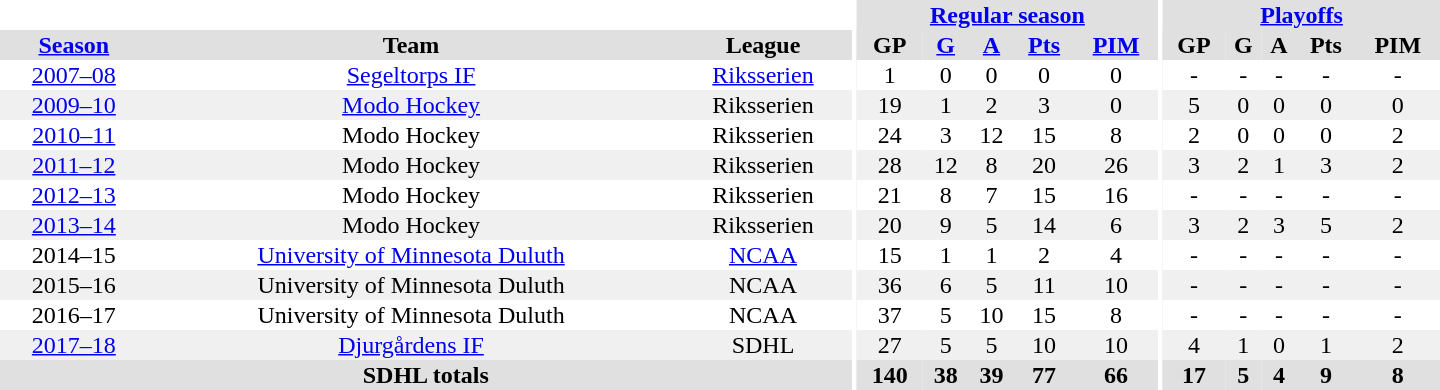<table border="0" cellpadding="1" cellspacing="0" style="text-align:center; width:60em">
<tr bgcolor="#e0e0e0">
<th colspan="3" bgcolor="#ffffff"></th>
<th rowspan="100" bgcolor="#ffffff"></th>
<th colspan="5"><a href='#'>Regular season</a></th>
<th rowspan="100" bgcolor="#ffffff"></th>
<th colspan="5"><a href='#'>Playoffs</a></th>
</tr>
<tr bgcolor="#e0e0e0">
<th><a href='#'>Season</a></th>
<th>Team</th>
<th>League</th>
<th>GP</th>
<th><a href='#'>G</a></th>
<th><a href='#'>A</a></th>
<th><a href='#'>Pts</a></th>
<th><a href='#'>PIM</a></th>
<th>GP</th>
<th>G</th>
<th>A</th>
<th>Pts</th>
<th>PIM</th>
</tr>
<tr>
<td><a href='#'>2007–08</a></td>
<td><a href='#'>Segeltorps IF</a></td>
<td><a href='#'>Riksserien</a></td>
<td>1</td>
<td>0</td>
<td>0</td>
<td>0</td>
<td>0</td>
<td>-</td>
<td>-</td>
<td>-</td>
<td>-</td>
<td>-</td>
</tr>
<tr style="background:#f0f0f0;">
<td><a href='#'>2009–10</a></td>
<td><a href='#'>Modo Hockey</a></td>
<td>Riksserien</td>
<td>19</td>
<td>1</td>
<td>2</td>
<td>3</td>
<td>0</td>
<td>5</td>
<td>0</td>
<td>0</td>
<td>0</td>
<td>0</td>
</tr>
<tr>
<td><a href='#'>2010–11</a></td>
<td>Modo Hockey</td>
<td>Riksserien</td>
<td>24</td>
<td>3</td>
<td>12</td>
<td>15</td>
<td>8</td>
<td>2</td>
<td>0</td>
<td>0</td>
<td>0</td>
<td>2</td>
</tr>
<tr style="background:#f0f0f0;">
<td><a href='#'>2011–12</a></td>
<td>Modo Hockey</td>
<td>Riksserien</td>
<td>28</td>
<td>12</td>
<td>8</td>
<td>20</td>
<td>26</td>
<td>3</td>
<td>2</td>
<td>1</td>
<td>3</td>
<td>2</td>
</tr>
<tr>
<td><a href='#'>2012–13</a></td>
<td>Modo Hockey</td>
<td>Riksserien</td>
<td>21</td>
<td>8</td>
<td>7</td>
<td>15</td>
<td>16</td>
<td>-</td>
<td>-</td>
<td>-</td>
<td>-</td>
<td>-</td>
</tr>
<tr style="background:#f0f0f0;">
<td><a href='#'>2013–14</a></td>
<td>Modo Hockey</td>
<td>Riksserien</td>
<td>20</td>
<td>9</td>
<td>5</td>
<td>14</td>
<td>6</td>
<td>3</td>
<td>2</td>
<td>3</td>
<td>5</td>
<td>2</td>
</tr>
<tr>
<td>2014–15</td>
<td><a href='#'>University of Minnesota Duluth</a></td>
<td><a href='#'>NCAA</a></td>
<td>15</td>
<td>1</td>
<td>1</td>
<td>2</td>
<td>4</td>
<td>-</td>
<td>-</td>
<td>-</td>
<td>-</td>
<td>-</td>
</tr>
<tr style="background:#f0f0f0;">
<td>2015–16</td>
<td>University of Minnesota Duluth</td>
<td>NCAA</td>
<td>36</td>
<td>6</td>
<td>5</td>
<td>11</td>
<td>10</td>
<td>-</td>
<td>-</td>
<td>-</td>
<td>-</td>
<td>-</td>
</tr>
<tr>
<td>2016–17</td>
<td>University of Minnesota Duluth</td>
<td>NCAA</td>
<td>37</td>
<td>5</td>
<td>10</td>
<td>15</td>
<td>8</td>
<td>-</td>
<td>-</td>
<td>-</td>
<td>-</td>
<td>-</td>
</tr>
<tr style="background:#f0f0f0;">
<td><a href='#'>2017–18</a></td>
<td><a href='#'>Djurgårdens IF</a></td>
<td>SDHL</td>
<td>27</td>
<td>5</td>
<td>5</td>
<td>10</td>
<td>10</td>
<td>4</td>
<td>1</td>
<td>0</td>
<td>1</td>
<td>2</td>
</tr>
<tr style="text-align:center; background:#e0e0e0;">
<th colspan="3">SDHL totals</th>
<th>140</th>
<th>38</th>
<th>39</th>
<th>77</th>
<th>66</th>
<th>17</th>
<th>5</th>
<th>4</th>
<th>9</th>
<th>8</th>
</tr>
</table>
